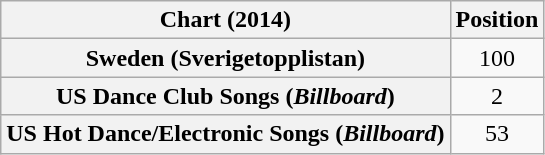<table class="wikitable plainrowheaders" style="text-align:center">
<tr>
<th scope="col">Chart (2014)</th>
<th scope="col">Position</th>
</tr>
<tr>
<th scope="row">Sweden (Sverigetopplistan)</th>
<td>100</td>
</tr>
<tr>
<th scope="row">US Dance Club Songs (<em>Billboard</em>)</th>
<td>2</td>
</tr>
<tr>
<th scope="row">US Hot Dance/Electronic Songs (<em>Billboard</em>)</th>
<td>53</td>
</tr>
</table>
